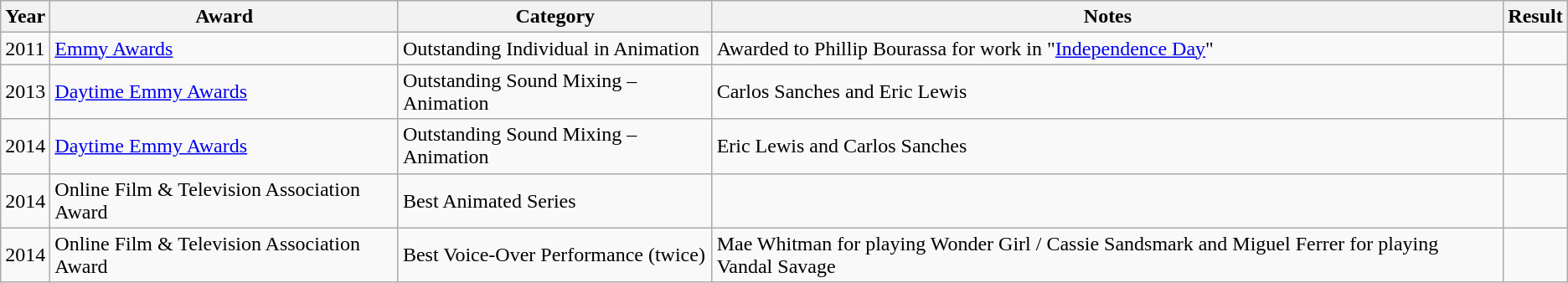<table class="wikitable sortable">
<tr>
<th>Year</th>
<th>Award</th>
<th>Category</th>
<th>Notes</th>
<th>Result</th>
</tr>
<tr>
<td>2011</td>
<td><a href='#'>Emmy Awards</a></td>
<td>Outstanding Individual in Animation</td>
<td>Awarded to Phillip Bourassa for work in "<a href='#'>Independence Day</a>"</td>
<td></td>
</tr>
<tr>
<td>2013</td>
<td><a href='#'>Daytime Emmy Awards</a></td>
<td>Outstanding Sound Mixing – Animation</td>
<td>Carlos Sanches and Eric Lewis</td>
<td></td>
</tr>
<tr>
<td>2014</td>
<td><a href='#'>Daytime Emmy Awards</a></td>
<td>Outstanding Sound Mixing – Animation</td>
<td>Eric Lewis and Carlos Sanches</td>
<td></td>
</tr>
<tr>
<td>2014</td>
<td>Online Film & Television Association Award</td>
<td>Best Animated Series</td>
<td></td>
<td></td>
</tr>
<tr>
<td>2014</td>
<td>Online Film & Television Association Award</td>
<td>Best Voice-Over Performance (twice)</td>
<td>Mae Whitman for playing Wonder Girl / Cassie Sandsmark and Miguel Ferrer for playing Vandal Savage</td>
<td></td>
</tr>
</table>
